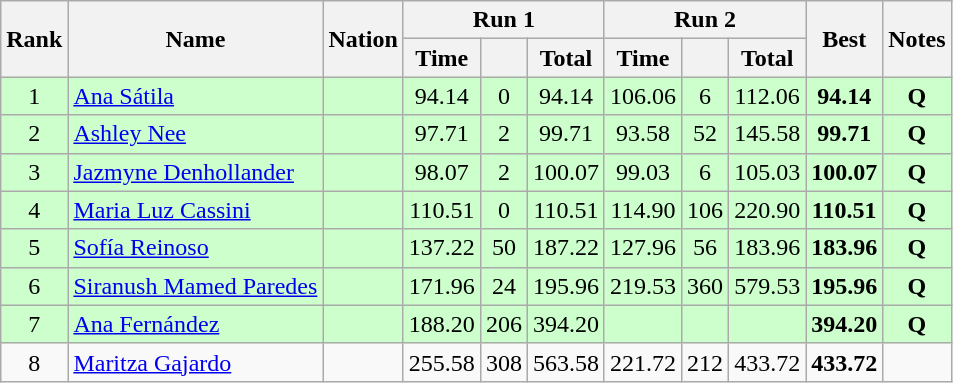<table class="wikitable" style="text-align:center">
<tr>
<th rowspan=2>Rank</th>
<th rowspan=2>Name</th>
<th rowspan=2>Nation</th>
<th colspan=3>Run 1</th>
<th colspan=3>Run 2</th>
<th rowspan=2>Best</th>
<th rowspan=2>Notes</th>
</tr>
<tr>
<th>Time</th>
<th></th>
<th>Total</th>
<th>Time</th>
<th></th>
<th>Total</th>
</tr>
<tr bgcolor=#ccffcc>
<td>1</td>
<td align=left><a href='#'>Ana Sátila</a></td>
<td align=left></td>
<td>94.14</td>
<td>0</td>
<td>94.14</td>
<td>106.06</td>
<td>6</td>
<td>112.06</td>
<td><strong>94.14</strong></td>
<td><strong>Q</strong></td>
</tr>
<tr bgcolor=#ccffcc>
<td>2</td>
<td align=left><a href='#'>Ashley Nee</a></td>
<td align=left></td>
<td>97.71</td>
<td>2</td>
<td>99.71</td>
<td>93.58</td>
<td>52</td>
<td>145.58</td>
<td><strong>99.71</strong></td>
<td><strong>Q</strong></td>
</tr>
<tr bgcolor=#ccffcc>
<td>3</td>
<td align=left><a href='#'>Jazmyne Denhollander</a></td>
<td align=left></td>
<td>98.07</td>
<td>2</td>
<td>100.07</td>
<td>99.03</td>
<td>6</td>
<td>105.03</td>
<td><strong>100.07</strong></td>
<td><strong>Q</strong></td>
</tr>
<tr bgcolor=#ccffcc>
<td>4</td>
<td align=left><a href='#'>Maria Luz Cassini</a></td>
<td align=left></td>
<td>110.51</td>
<td>0</td>
<td>110.51</td>
<td>114.90</td>
<td>106</td>
<td>220.90</td>
<td><strong>110.51</strong></td>
<td><strong>Q</strong></td>
</tr>
<tr bgcolor=#ccffcc>
<td>5</td>
<td align=left><a href='#'>Sofía Reinoso</a></td>
<td align=left></td>
<td>137.22</td>
<td>50</td>
<td>187.22</td>
<td>127.96</td>
<td>56</td>
<td>183.96</td>
<td><strong>183.96</strong></td>
<td><strong>Q</strong></td>
</tr>
<tr bgcolor=#ccffcc>
<td>6</td>
<td align=left><a href='#'>Siranush Mamed Paredes</a></td>
<td align=left></td>
<td>171.96</td>
<td>24</td>
<td>195.96</td>
<td>219.53</td>
<td>360</td>
<td>579.53</td>
<td><strong>195.96</strong></td>
<td><strong>Q</strong></td>
</tr>
<tr bgcolor=#ccffcc>
<td>7</td>
<td align=left><a href='#'>Ana Fernández</a></td>
<td align=left></td>
<td>188.20</td>
<td>206</td>
<td>394.20</td>
<td></td>
<td></td>
<td></td>
<td><strong>394.20</strong></td>
<td><strong>Q</strong></td>
</tr>
<tr>
<td>8</td>
<td align=left><a href='#'>Maritza Gajardo</a></td>
<td align=left></td>
<td>255.58</td>
<td>308</td>
<td>563.58</td>
<td>221.72</td>
<td>212</td>
<td>433.72</td>
<td><strong>433.72</strong></td>
<td></td>
</tr>
</table>
